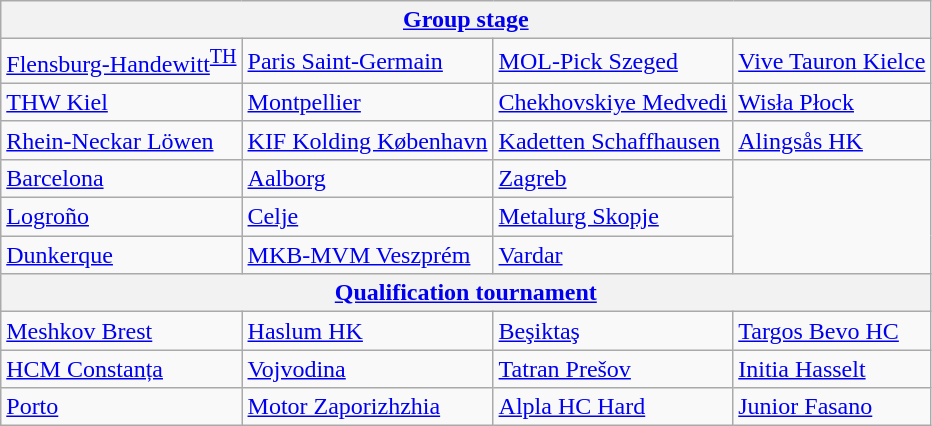<table class="wikitable">
<tr>
<th colspan="4"><a href='#'>Group stage</a></th>
</tr>
<tr>
<td> <a href='#'>Flensburg-Handewitt</a><sup><a href='#'>TH</a></sup> </td>
<td> <a href='#'>Paris Saint-Germain</a> </td>
<td> <a href='#'>MOL-Pick Szeged</a> </td>
<td> <a href='#'>Vive Tauron Kielce</a> </td>
</tr>
<tr>
<td> <a href='#'>THW Kiel</a> </td>
<td> <a href='#'>Montpellier</a> </td>
<td> <a href='#'>Chekhovskiye Medvedi</a> </td>
<td> <a href='#'>Wisła Płock</a> </td>
</tr>
<tr>
<td> <a href='#'>Rhein-Neckar Löwen</a> </td>
<td> <a href='#'>KIF Kolding København</a> </td>
<td> <a href='#'>Kadetten Schaffhausen</a> </td>
<td> <a href='#'>Alingsås HK</a> </td>
</tr>
<tr>
<td> <a href='#'>Barcelona</a> </td>
<td> <a href='#'>Aalborg</a> </td>
<td> <a href='#'>Zagreb</a> </td>
</tr>
<tr>
<td> <a href='#'>Logroño</a> </td>
<td> <a href='#'>Celje</a> </td>
<td> <a href='#'>Metalurg Skopje</a> </td>
</tr>
<tr>
<td> <a href='#'>Dunkerque</a> </td>
<td> <a href='#'>MKB-MVM Veszprém</a> </td>
<td> <a href='#'>Vardar</a> </td>
</tr>
<tr>
<th colspan="4"><a href='#'>Qualification tournament</a></th>
</tr>
<tr>
<td> <a href='#'>Meshkov Brest</a> </td>
<td> <a href='#'>Haslum HK</a> </td>
<td> <a href='#'>Beşiktaş</a> </td>
<td> <a href='#'>Targos Bevo HC</a> </td>
</tr>
<tr>
<td> <a href='#'>HCM Constanța</a> </td>
<td> <a href='#'>Vojvodina</a> </td>
<td> <a href='#'>Tatran Prešov</a> </td>
<td> <a href='#'>Initia Hasselt</a> </td>
</tr>
<tr>
<td> <a href='#'>Porto</a> </td>
<td> <a href='#'>Motor Zaporizhzhia</a> </td>
<td> <a href='#'>Alpla HC Hard</a> </td>
<td> <a href='#'>Junior Fasano</a> </td>
</tr>
</table>
